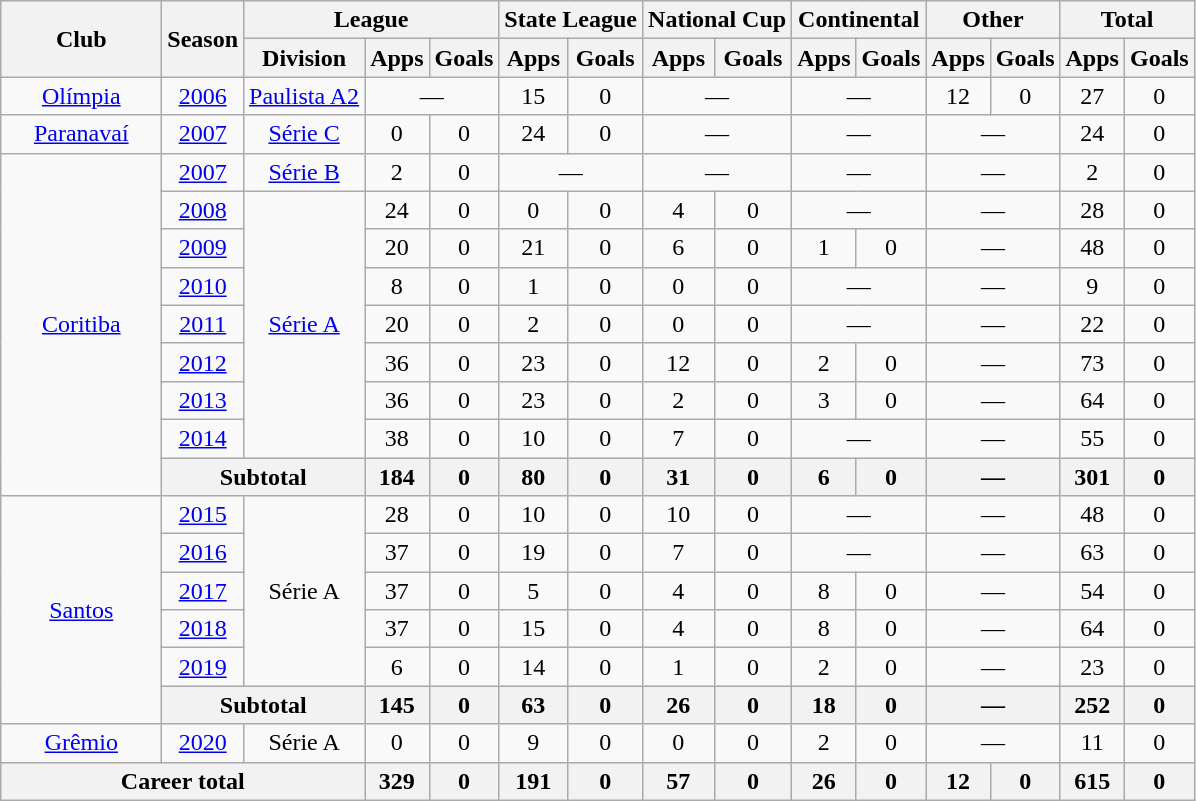<table class="wikitable" style="text-align: center;">
<tr>
<th rowspan="2">Club</th>
<th rowspan="2">Season</th>
<th colspan="3">League</th>
<th colspan="2">State League</th>
<th colspan="2">National Cup</th>
<th colspan="2">Continental</th>
<th colspan="2">Other</th>
<th colspan="2">Total</th>
</tr>
<tr>
<th>Division</th>
<th>Apps</th>
<th>Goals</th>
<th>Apps</th>
<th>Goals</th>
<th>Apps</th>
<th>Goals</th>
<th>Apps</th>
<th>Goals</th>
<th>Apps</th>
<th>Goals</th>
<th>Apps</th>
<th>Goals</th>
</tr>
<tr>
<td valign="center"><a href='#'>Olímpia</a></td>
<td><a href='#'>2006</a></td>
<td><a href='#'>Paulista A2</a></td>
<td colspan="2">—</td>
<td>15</td>
<td>0</td>
<td colspan="2">—</td>
<td colspan="2">—</td>
<td>12</td>
<td>0</td>
<td>27</td>
<td>0</td>
</tr>
<tr>
<td valign="center"><a href='#'>Paranavaí</a></td>
<td><a href='#'>2007</a></td>
<td><a href='#'>Série C</a></td>
<td>0</td>
<td>0</td>
<td>24</td>
<td>0</td>
<td colspan="2">—</td>
<td colspan="2">—</td>
<td colspan="2">—</td>
<td>24</td>
<td>0</td>
</tr>
<tr>
<td rowspan="9" valign="center" width="100px"><a href='#'>Coritiba</a></td>
<td><a href='#'>2007</a></td>
<td><a href='#'>Série B</a></td>
<td>2</td>
<td>0</td>
<td colspan="2">—</td>
<td colspan="2">—</td>
<td colspan="2">—</td>
<td colspan="2">—</td>
<td>2</td>
<td>0</td>
</tr>
<tr>
<td><a href='#'>2008</a></td>
<td rowspan="7"><a href='#'>Série A</a></td>
<td>24</td>
<td>0</td>
<td>0</td>
<td>0</td>
<td>4</td>
<td>0</td>
<td colspan="2">—</td>
<td colspan="2">—</td>
<td>28</td>
<td>0</td>
</tr>
<tr>
<td><a href='#'>2009</a></td>
<td>20</td>
<td>0</td>
<td>21</td>
<td>0</td>
<td>6</td>
<td>0</td>
<td>1</td>
<td>0</td>
<td colspan="2">—</td>
<td>48</td>
<td>0</td>
</tr>
<tr>
<td><a href='#'>2010</a></td>
<td>8</td>
<td>0</td>
<td>1</td>
<td>0</td>
<td>0</td>
<td>0</td>
<td colspan="2">—</td>
<td colspan="2">—</td>
<td>9</td>
<td>0</td>
</tr>
<tr>
<td><a href='#'>2011</a></td>
<td>20</td>
<td>0</td>
<td>2</td>
<td>0</td>
<td>0</td>
<td>0</td>
<td colspan="2">—</td>
<td colspan="2">—</td>
<td>22</td>
<td>0</td>
</tr>
<tr>
<td><a href='#'>2012</a></td>
<td>36</td>
<td>0</td>
<td>23</td>
<td>0</td>
<td>12</td>
<td>0</td>
<td>2</td>
<td>0</td>
<td colspan="2">—</td>
<td>73</td>
<td>0</td>
</tr>
<tr>
<td><a href='#'>2013</a></td>
<td>36</td>
<td>0</td>
<td>23</td>
<td>0</td>
<td>2</td>
<td>0</td>
<td>3</td>
<td>0</td>
<td colspan="2">—</td>
<td>64</td>
<td>0</td>
</tr>
<tr>
<td><a href='#'>2014</a></td>
<td>38</td>
<td>0</td>
<td>10</td>
<td>0</td>
<td>7</td>
<td>0</td>
<td colspan="2">—</td>
<td colspan="2">—</td>
<td>55</td>
<td>0</td>
</tr>
<tr>
<th colspan="2">Subtotal</th>
<th>184</th>
<th>0</th>
<th>80</th>
<th>0</th>
<th>31</th>
<th>0</th>
<th>6</th>
<th>0</th>
<th colspan="2">—</th>
<th>301</th>
<th>0</th>
</tr>
<tr>
<td rowspan="6" valign="center"><a href='#'>Santos</a></td>
<td><a href='#'>2015</a></td>
<td rowspan="5">Série A</td>
<td>28</td>
<td>0</td>
<td>10</td>
<td>0</td>
<td>10</td>
<td>0</td>
<td colspan="2">—</td>
<td colspan="2">—</td>
<td>48</td>
<td>0</td>
</tr>
<tr>
<td><a href='#'>2016</a></td>
<td>37</td>
<td>0</td>
<td>19</td>
<td>0</td>
<td>7</td>
<td>0</td>
<td colspan="2">—</td>
<td colspan="2">—</td>
<td>63</td>
<td>0</td>
</tr>
<tr>
<td><a href='#'>2017</a></td>
<td>37</td>
<td>0</td>
<td>5</td>
<td>0</td>
<td>4</td>
<td>0</td>
<td>8</td>
<td>0</td>
<td colspan="2">—</td>
<td>54</td>
<td>0</td>
</tr>
<tr>
<td><a href='#'>2018</a></td>
<td>37</td>
<td>0</td>
<td>15</td>
<td>0</td>
<td>4</td>
<td>0</td>
<td>8</td>
<td>0</td>
<td colspan="2">—</td>
<td>64</td>
<td>0</td>
</tr>
<tr>
<td><a href='#'>2019</a></td>
<td>6</td>
<td>0</td>
<td>14</td>
<td>0</td>
<td>1</td>
<td>0</td>
<td>2</td>
<td>0</td>
<td colspan="2">—</td>
<td>23</td>
<td>0</td>
</tr>
<tr>
<th colspan="2">Subtotal</th>
<th>145</th>
<th>0</th>
<th>63</th>
<th>0</th>
<th>26</th>
<th>0</th>
<th>18</th>
<th>0</th>
<th colspan="2">—</th>
<th>252</th>
<th>0</th>
</tr>
<tr>
<td valign="center"><a href='#'>Grêmio</a></td>
<td><a href='#'>2020</a></td>
<td>Série A</td>
<td>0</td>
<td>0</td>
<td>9</td>
<td>0</td>
<td>0</td>
<td>0</td>
<td>2</td>
<td>0</td>
<td colspan="2">—</td>
<td>11</td>
<td>0</td>
</tr>
<tr>
<th colspan="3">Career total</th>
<th>329</th>
<th>0</th>
<th>191</th>
<th>0</th>
<th>57</th>
<th>0</th>
<th>26</th>
<th>0</th>
<th>12</th>
<th>0</th>
<th>615</th>
<th>0</th>
</tr>
</table>
